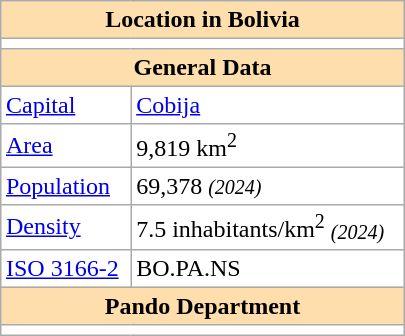<table border=1 align=right cellpadding=3 cellspacing=0 width=270 style="margin: 0 0 1em 1em; border: 1px #aaa solid; border-collapse: collapse;">
<tr>
<th colspan="2" bgcolor="#FFDEAD">Location in Bolivia</th>
</tr>
<tr>
<td colspan="2" align="center" bgcolor="#ffffff"></td>
</tr>
<tr>
<th colspan="2" bgcolor="#FFDEAD">General Data</th>
</tr>
<tr>
<td><a href='#'>Capital</a></td>
<td><a href='#'>Cobija</a></td>
</tr>
<tr>
<td><a href='#'>Area</a></td>
<td>9,819 km<sup>2</sup></td>
</tr>
<tr>
<td><a href='#'>Population</a></td>
<td>69,378 <em><small>(2024)</small></em></td>
</tr>
<tr>
<td><a href='#'>Density</a></td>
<td>7.5 inhabitants/km<sup>2</sup> <em><small>(2024)</small></em></td>
</tr>
<tr>
<td><a href='#'>ISO 3166-2</a></td>
<td>BO.PA.NS</td>
</tr>
<tr>
<th colspan="2" bgcolor="#FFDEAD">Pando Department</th>
</tr>
<tr>
<td colspan="2" align="center" bgcolor="#ffffff"></td>
</tr>
</table>
